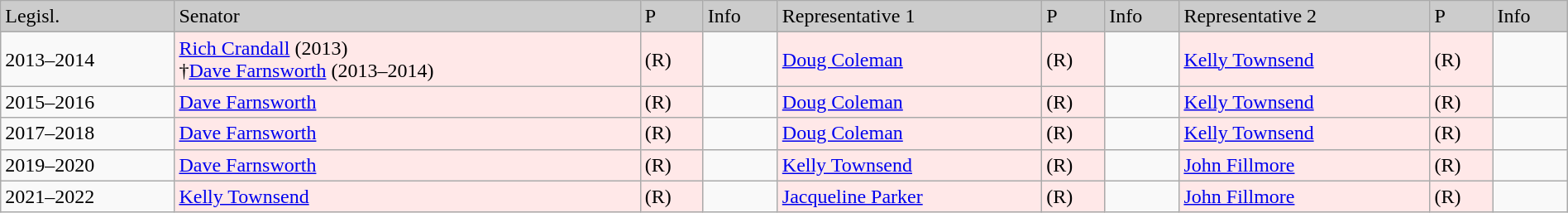<table class=wikitable width="100%" border="1">
<tr style="background-color:#cccccc;">
<td>Legisl.</td>
<td>Senator</td>
<td>P</td>
<td>Info</td>
<td>Representative 1</td>
<td>P</td>
<td>Info</td>
<td>Representative 2</td>
<td>P</td>
<td>Info</td>
</tr>
<tr>
<td>2013–2014</td>
<td style="background:#FFE8E8"><a href='#'>Rich Crandall</a> (2013) <br> †<a href='#'>Dave Farnsworth</a> (2013–2014)</td>
<td style="background:#FFE8E8">(R)</td>
<td></td>
<td style="background:#FFE8E8"><a href='#'>Doug Coleman</a></td>
<td style="background:#FFE8E8">(R)</td>
<td></td>
<td style="background:#FFE8E8"><a href='#'>Kelly Townsend</a></td>
<td style="background:#FFE8E8">(R)</td>
<td></td>
</tr>
<tr>
<td>2015–2016</td>
<td style="background:#FFE8E8"><a href='#'>Dave Farnsworth</a></td>
<td style="background:#FFE8E8">(R)</td>
<td></td>
<td style="background:#FFE8E8"><a href='#'>Doug Coleman</a></td>
<td style="background:#FFE8E8">(R)</td>
<td></td>
<td style="background:#FFE8E8"><a href='#'>Kelly Townsend</a></td>
<td style="background:#FFE8E8">(R)</td>
<td></td>
</tr>
<tr>
<td>2017–2018</td>
<td style="background:#FFE8E8"><a href='#'>Dave Farnsworth</a></td>
<td style="background:#FFE8E8">(R)</td>
<td></td>
<td style="background:#FFE8E8"><a href='#'>Doug Coleman</a></td>
<td style="background:#FFE8E8">(R)</td>
<td></td>
<td style="background:#FFE8E8"><a href='#'>Kelly Townsend</a></td>
<td style="background:#FFE8E8">(R)</td>
<td></td>
</tr>
<tr>
<td>2019–2020</td>
<td style="background:#FFE8E8"><a href='#'>Dave Farnsworth</a></td>
<td style="background:#FFE8E8">(R)</td>
<td></td>
<td style="background:#FFE8E8"><a href='#'>Kelly Townsend</a></td>
<td style="background:#FFE8E8">(R)</td>
<td></td>
<td style="background:#FFE8E8"><a href='#'>John Fillmore</a></td>
<td style="background:#FFE8E8">(R)</td>
<td></td>
</tr>
<tr>
<td>2021–2022</td>
<td style="background:#FFE8E8"><a href='#'>Kelly Townsend</a></td>
<td style="background:#FFE8E8">(R)</td>
<td></td>
<td style="background:#FFE8E8"><a href='#'>Jacqueline Parker</a></td>
<td style="background:#FFE8E8">(R)</td>
<td></td>
<td style="background:#FFE8E8"><a href='#'>John Fillmore</a></td>
<td style="background:#FFE8E8">(R)</td>
<td></td>
</tr>
</table>
